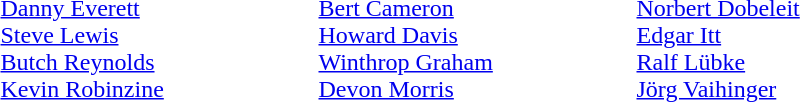<table>
<tr>
<td style="width:13em" valign=top><br><a href='#'>Danny Everett</a><br><a href='#'>Steve Lewis</a><br><a href='#'>Butch Reynolds</a><br><a href='#'>Kevin Robinzine</a></td>
<td style="width:13em" valign=top><br><a href='#'>Bert Cameron</a><br><a href='#'>Howard Davis</a><br><a href='#'>Winthrop Graham</a><br><a href='#'>Devon Morris</a></td>
<td style="width:13em" valign=top><br><a href='#'>Norbert Dobeleit</a><br><a href='#'>Edgar Itt</a><br><a href='#'>Ralf Lübke</a><br><a href='#'>Jörg Vaihinger</a></td>
</tr>
</table>
